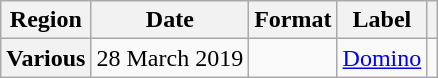<table class="wikitable plainrowheaders">
<tr>
<th scope="col">Region</th>
<th scope="col">Date</th>
<th scope="col">Format</th>
<th scope="col">Label</th>
<th scope="col"></th>
</tr>
<tr>
<th scope="row">Various</th>
<td>28 March 2019</td>
<td></td>
<td><a href='#'>Domino</a></td>
<td align="center"></td>
</tr>
</table>
